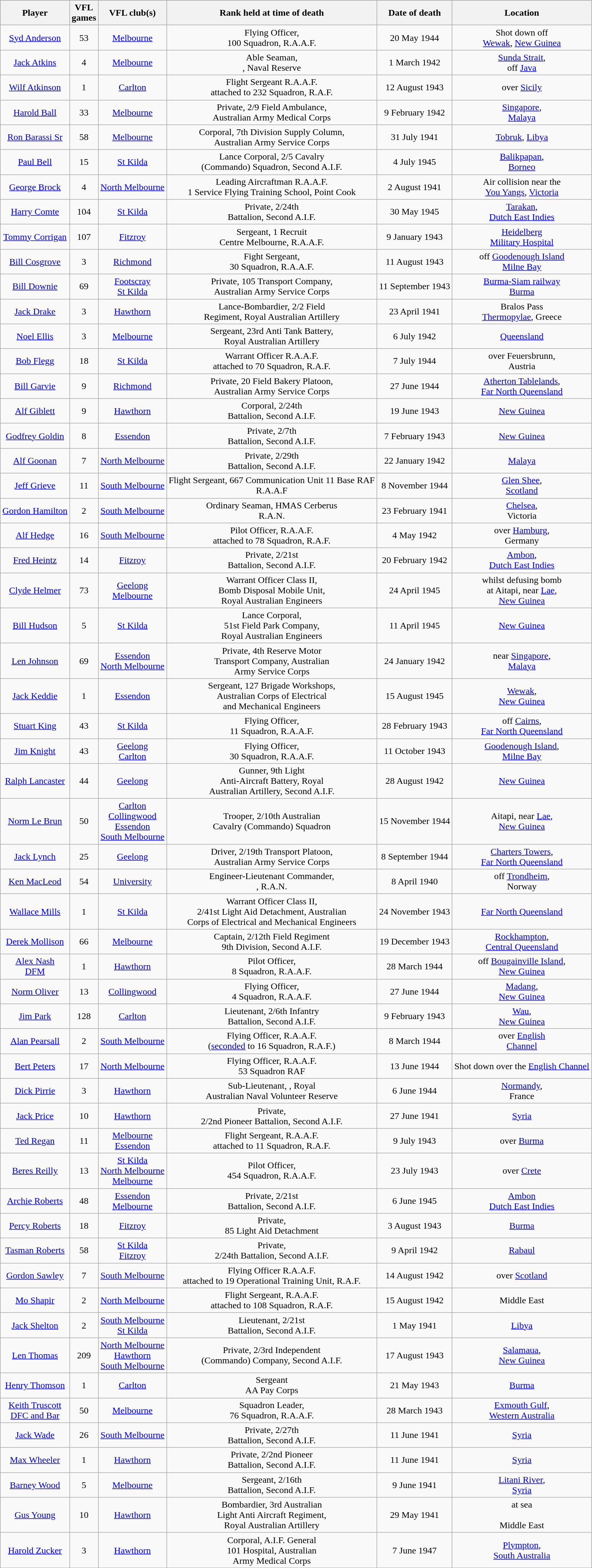<table class="wikitable sortable" style="text-align: center;">
<tr style="background:#bdb76b;">
<th>Player</th>
<th>VFL<br>games</th>
<th>VFL club(s)</th>
<th>Rank held at time of death</th>
<th>Date of death</th>
<th>Location</th>
</tr>
<tr>
<td><a href='#'>Syd Anderson</a></td>
<td>53</td>
<td><a href='#'>Melbourne</a></td>
<td>Flying Officer,<br>100 Squadron, R.A.A.F.</td>
<td>20 May 1944</td>
<td>Shot down off<br><a href='#'>Wewak</a>, <a href='#'>New Guinea</a></td>
</tr>
<tr>
<td><a href='#'>Jack Atkins</a></td>
<td>4</td>
<td><a href='#'>Melbourne</a></td>
<td>Able Seaman,<br>, Naval Reserve</td>
<td>1 March 1942</td>
<td><a href='#'>Sunda Strait</a>,<br>off <a href='#'>Java</a></td>
</tr>
<tr>
<td><a href='#'>Wilf Atkinson</a></td>
<td>1</td>
<td><a href='#'>Carlton</a></td>
<td>Flight Sergeant R.A.A.F. <br>attached to 232 Squadron, R.A.F.</td>
<td>12 August 1943</td>
<td>over <a href='#'>Sicily</a></td>
</tr>
<tr>
<td><a href='#'>Harold Ball</a></td>
<td>33</td>
<td><a href='#'>Melbourne</a></td>
<td>Private, 2/9 Field Ambulance,<br>Australian Army Medical Corps</td>
<td>9 February 1942</td>
<td><a href='#'>Singapore</a>,<br><a href='#'>Malaya</a></td>
</tr>
<tr>
<td><a href='#'>Ron Barassi Sr</a></td>
<td>58</td>
<td><a href='#'>Melbourne</a></td>
<td>Corporal, 7th Division Supply Column,<br>Australian Army Service Corps</td>
<td>31 July 1941</td>
<td><a href='#'>Tobruk</a>, <a href='#'>Libya</a></td>
</tr>
<tr>
<td><a href='#'>Paul Bell</a></td>
<td>15</td>
<td><a href='#'>St Kilda</a></td>
<td>Lance Corporal, 2/5 Cavalry<br>(Commando) Squadron, Second A.I.F.</td>
<td>4 July 1945</td>
<td><a href='#'>Balikpapan</a>,<br><a href='#'>Borneo</a></td>
</tr>
<tr>
<td><a href='#'>George Brock</a></td>
<td>4</td>
<td><a href='#'>North Melbourne</a></td>
<td>Leading Aircraftman R.A.A.F.<br>1 Service Flying Training School, Point Cook</td>
<td>2 August 1941</td>
<td>Air collision near the <br><a href='#'>You Yangs</a>, <a href='#'>Victoria</a></td>
</tr>
<tr>
<td><a href='#'>Harry Comte</a></td>
<td>104</td>
<td><a href='#'>St Kilda</a></td>
<td>Private, 2/24th<br>Battalion, Second A.I.F.</td>
<td>30 May 1945</td>
<td><a href='#'>Tarakan</a>,<br><a href='#'>Dutch East Indies</a></td>
</tr>
<tr>
<td><a href='#'>Tommy Corrigan</a></td>
<td>107</td>
<td><a href='#'>Fitzroy</a></td>
<td>Sergeant, 1 Recruit<br>Centre Melbourne, R.A.A.F.</td>
<td>9 January 1943</td>
<td><a href='#'>Heidelberg<br>Military Hospital</a></td>
</tr>
<tr>
<td><a href='#'>Bill Cosgrove</a></td>
<td>3</td>
<td><a href='#'>Richmond</a></td>
<td>Fight Sergeant,<br>30 Squadron, R.A.A.F.</td>
<td>11 August 1943</td>
<td>off <a href='#'>Goodenough Island</a><br><a href='#'>Milne Bay</a></td>
</tr>
<tr>
<td><a href='#'>Bill Downie</a></td>
<td>69</td>
<td><a href='#'>Footscray</a><br><a href='#'>St Kilda</a></td>
<td>Private, 105 Transport Company,<br>Australian Army Service Corps</td>
<td>11 September 1943</td>
<td><a href='#'>Burma-Siam railway</a><br><a href='#'>Burma</a></td>
</tr>
<tr>
<td><a href='#'>Jack Drake</a></td>
<td>3</td>
<td><a href='#'>Hawthorn</a></td>
<td>Lance-Bombardier, 2/2 Field<br>Regiment, Royal Australian Artillery</td>
<td>23 April 1941</td>
<td>Bralos Pass<br><a href='#'>Thermopylae</a>, Greece</td>
</tr>
<tr>
<td><a href='#'>Noel Ellis</a></td>
<td>3</td>
<td><a href='#'>Melbourne</a></td>
<td>Sergeant, 23rd Anti Tank Battery,<br>Royal Australian Artillery</td>
<td>6 July 1942</td>
<td><a href='#'>Queensland</a></td>
</tr>
<tr>
<td><a href='#'>Bob Flegg</a></td>
<td>18</td>
<td><a href='#'>St Kilda</a></td>
<td>Warrant Officer R.A.A.F.<br>attached to 70 Squadron, R.A.F.</td>
<td>7 July 1944</td>
<td>over Feuersbrunn,<br>Austria</td>
</tr>
<tr>
<td><a href='#'>Bill Garvie</a></td>
<td>9</td>
<td><a href='#'>Richmond</a></td>
<td>Private, 20 Field Bakery Platoon,<br>Australian Army Service Corps</td>
<td>27 June 1944</td>
<td><a href='#'>Atherton Tablelands</a>,<br><a href='#'>Far North Queensland</a></td>
</tr>
<tr>
<td><a href='#'>Alf Giblett</a></td>
<td>9</td>
<td><a href='#'>Hawthorn</a></td>
<td>Corporal, 2/24th<br>Battalion, Second A.I.F.</td>
<td>19 June 1943</td>
<td><a href='#'>New Guinea</a></td>
</tr>
<tr>
<td><a href='#'>Godfrey Goldin</a></td>
<td>8</td>
<td><a href='#'>Essendon</a></td>
<td>Private, 2/7th<br>Battalion, Second A.I.F.</td>
<td>7 February 1943</td>
<td><a href='#'>New Guinea</a></td>
</tr>
<tr>
<td><a href='#'>Alf Goonan</a></td>
<td>7</td>
<td><a href='#'>North Melbourne</a></td>
<td>Private, 2/29th<br>Battalion, Second A.I.F.</td>
<td>22 January 1942</td>
<td><a href='#'>Malaya</a></td>
</tr>
<tr>
<td><a href='#'>Jeff Grieve</a></td>
<td>11</td>
<td><a href='#'>South Melbourne</a></td>
<td>Flight Sergeant, 667 Communication Unit 11 Base RAF<br>R.A.A.F</td>
<td>8 November 1944</td>
<td><a href='#'>Glen Shee</a>,<br><a href='#'>Scotland</a></td>
</tr>
<tr>
<td><a href='#'>Gordon Hamilton</a></td>
<td>2</td>
<td><a href='#'>South Melbourne</a></td>
<td>Ordinary Seaman, HMAS Cerberus<br>R.A.N.</td>
<td>23 February 1941</td>
<td><a href='#'>Chelsea</a>,<br>Victoria</td>
</tr>
<tr>
<td><a href='#'>Alf Hedge</a></td>
<td>16</td>
<td><a href='#'>South Melbourne</a></td>
<td>Pilot Officer, R.A.A.F.<br>attached to 78 Squadron, R.A.F.</td>
<td>4 May 1942</td>
<td>over <a href='#'>Hamburg</a>,<br>Germany</td>
</tr>
<tr>
<td><a href='#'>Fred Heintz</a></td>
<td>14</td>
<td><a href='#'>Fitzroy</a></td>
<td>Private, 2/21st<br>Battalion, Second A.I.F.</td>
<td>20 February 1942</td>
<td><a href='#'>Ambon</a>,<br><a href='#'>Dutch East Indies</a></td>
</tr>
<tr>
<td><a href='#'>Clyde Helmer</a></td>
<td>73</td>
<td><a href='#'>Geelong</a><br><a href='#'>Melbourne</a></td>
<td>Warrant Officer Class II,<br>Bomb Disposal Mobile Unit,<br>Royal Australian Engineers</td>
<td>24 April 1945</td>
<td>whilst defusing bomb<br>at Aitapi, near <a href='#'>Lae</a>,<br><a href='#'>New Guinea</a></td>
</tr>
<tr>
<td><a href='#'>Bill Hudson</a></td>
<td>5</td>
<td><a href='#'>St Kilda</a></td>
<td>Lance Corporal,<br>51st Field Park Company,<br>Royal Australian Engineers</td>
<td>11 April 1945</td>
<td><a href='#'>New Guinea</a></td>
</tr>
<tr>
<td><a href='#'>Len Johnson</a></td>
<td>69</td>
<td><a href='#'>Essendon</a><br><a href='#'>North Melbourne</a></td>
<td>Private, 4th Reserve Motor<br>Transport Company, Australian<br>Army Service Corps</td>
<td>24 January 1942</td>
<td>near <a href='#'>Singapore</a>,<br><a href='#'>Malaya</a></td>
</tr>
<tr>
<td><a href='#'>Jack Keddie</a></td>
<td>1</td>
<td><a href='#'>Essendon</a></td>
<td>Sergeant, 127 Brigade Workshops,<br>Australian Corps of Electrical<br>and Mechanical Engineers</td>
<td>15 August 1945</td>
<td><a href='#'>Wewak</a>,<br><a href='#'>New Guinea</a></td>
</tr>
<tr>
<td><a href='#'>Stuart King</a></td>
<td>43</td>
<td><a href='#'>St Kilda</a></td>
<td>Flying Officer,<br>11 Squadron, R.A.A.F.</td>
<td>28 February 1943</td>
<td>off <a href='#'>Cairns</a>,<br><a href='#'>Far North Queensland</a></td>
</tr>
<tr>
<td><a href='#'>Jim Knight</a></td>
<td>43</td>
<td><a href='#'>Geelong</a><br><a href='#'>Carlton</a></td>
<td>Flying Officer,<br>30 Squadron, R.A.A.F.</td>
<td>11 October 1943</td>
<td><a href='#'>Goodenough Island</a>,<br><a href='#'>Milne Bay</a></td>
</tr>
<tr>
<td><a href='#'>Ralph Lancaster</a></td>
<td>44</td>
<td><a href='#'>Geelong</a></td>
<td>Gunner, 9th Light<br>Anti-Aircraft Battery, Royal<br>Australian Artillery, Second A.I.F.</td>
<td>28 August 1942</td>
<td><a href='#'>New Guinea</a></td>
</tr>
<tr>
<td><a href='#'>Norm Le Brun</a></td>
<td>50</td>
<td><a href='#'>Carlton</a><br><a href='#'>Collingwood</a><br><a href='#'>Essendon</a><br><a href='#'>South Melbourne</a></td>
<td>Trooper, 2/10th Australian<br>Cavalry (Commando) Squadron</td>
<td>15 November 1944</td>
<td>Aitapi, near <a href='#'>Lae</a>,<br><a href='#'>New Guinea</a></td>
</tr>
<tr>
<td><a href='#'>Jack Lynch</a></td>
<td>25</td>
<td><a href='#'>Geelong</a></td>
<td>Driver, 2/19th Transport Platoon,<br>Australian Army Service Corps</td>
<td>8 September 1944</td>
<td><a href='#'>Charters Towers</a>,<br><a href='#'>Far North Queensland</a></td>
</tr>
<tr>
<td><a href='#'>Ken MacLeod</a></td>
<td>54</td>
<td><a href='#'>University</a></td>
<td>Engineer-Lieutenant Commander,<br>, R.A.N.</td>
<td>8 April 1940</td>
<td>off <a href='#'>Trondheim</a>,<br>Norway</td>
</tr>
<tr>
<td><a href='#'>Wallace Mills</a></td>
<td>1</td>
<td><a href='#'>St Kilda</a></td>
<td>Warrant Officer Class II,<br>2/41st Light Aid Detachment, Australian<br>Corps of Electrical and Mechanical Engineers</td>
<td>24 November 1943</td>
<td><a href='#'>Far North Queensland</a></td>
</tr>
<tr>
<td><a href='#'>Derek Mollison</a></td>
<td>66</td>
<td><a href='#'>Melbourne</a></td>
<td>Captain, 2/12th Field Regiment<br>9th Division, Second A.I.F.</td>
<td>19 December 1943</td>
<td><a href='#'>Rockhampton</a>,<br><a href='#'>Central Queensland</a></td>
</tr>
<tr>
<td><a href='#'>Alex Nash</a><br><a href='#'>DFM</a></td>
<td>1</td>
<td><a href='#'>Hawthorn</a></td>
<td>Pilot Officer,<br>8 Squadron, R.A.A.F.</td>
<td>28 March 1944</td>
<td>off <a href='#'>Bougainville Island</a>,<br><a href='#'>New Guinea</a></td>
</tr>
<tr>
<td><a href='#'>Norm Oliver</a></td>
<td>13</td>
<td><a href='#'>Collingwood</a></td>
<td>Flying Officer,<br>4 Squadron, R.A.A.F.</td>
<td>27 June 1944</td>
<td><a href='#'>Madang</a>,<br><a href='#'>New Guinea</a></td>
</tr>
<tr>
<td><a href='#'>Jim Park</a></td>
<td>128</td>
<td><a href='#'>Carlton</a></td>
<td>Lieutenant, 2/6th Infantry<br>Battalion, Second A.I.F.</td>
<td>9 February 1943</td>
<td><a href='#'>Wau</a>,<br><a href='#'>New Guinea</a></td>
</tr>
<tr>
<td><a href='#'>Alan Pearsall</a></td>
<td>2</td>
<td><a href='#'>South Melbourne</a></td>
<td>Flying Officer, R.A.A.F.<br>(<a href='#'>seconded</a> to 16 Squadron, R.A.F.)</td>
<td>8 March 1944</td>
<td>over <a href='#'>English<br>Channel</a></td>
</tr>
<tr>
<td><a href='#'>Bert Peters</a></td>
<td>17</td>
<td><a href='#'>North Melbourne</a></td>
<td>Flying Officer, R.A.A.F.<br>53 Squadron RAF</td>
<td>13 June 1944</td>
<td>Shot down over the <a href='#'>English Channel</a></td>
</tr>
<tr>
<td><a href='#'>Dick Pirrie</a></td>
<td>3</td>
<td><a href='#'>Hawthorn</a></td>
<td>Sub-Lieutenant, , Royal<br>Australian Naval Volunteer Reserve</td>
<td>6 June 1944</td>
<td><a href='#'>Normandy</a>,<br>France</td>
</tr>
<tr>
<td><a href='#'>Jack Price</a></td>
<td>10</td>
<td><a href='#'>Hawthorn</a></td>
<td>Private, <br>2/2nd Pioneer Battalion, Second A.I.F.</td>
<td>27 June 1941</td>
<td><a href='#'>Syria</a></td>
</tr>
<tr>
<td><a href='#'>Ted Regan</a></td>
<td>11</td>
<td><a href='#'>Melbourne</a><br><a href='#'>Essendon</a></td>
<td>Flight Sergeant, R.A.A.F.<br>attached to 11 Squadron, R.A.F.</td>
<td>9 July 1943</td>
<td>over <a href='#'>Burma</a></td>
</tr>
<tr>
<td><a href='#'>Beres Reilly</a></td>
<td>13</td>
<td><a href='#'>St Kilda</a><br><a href='#'>North Melbourne</a><br><a href='#'>Melbourne</a></td>
<td>Pilot Officer,<br>454 Squadron, R.A.A.F.</td>
<td>23 July 1943</td>
<td>over <a href='#'>Crete</a></td>
</tr>
<tr>
<td><a href='#'>Archie Roberts</a></td>
<td>48</td>
<td><a href='#'>Essendon</a><br><a href='#'>Melbourne</a></td>
<td>Private, 2/21st<br>Battalion, Second A.I.F.</td>
<td>6 June 1945</td>
<td><a href='#'>Ambon</a><br><a href='#'>Dutch East Indies</a></td>
</tr>
<tr>
<td><a href='#'>Percy Roberts</a></td>
<td>18</td>
<td><a href='#'>Fitzroy</a></td>
<td>Private,<br>85 Light Aid Detachment</td>
<td>3 August 1943</td>
<td><a href='#'>Burma</a></td>
</tr>
<tr>
<td><a href='#'>Tasman Roberts</a></td>
<td>58</td>
<td><a href='#'>St Kilda</a><br><a href='#'>Fitzroy</a></td>
<td>Private,<br>2/24th Battalion, Second A.I.F.</td>
<td>9 April 1942</td>
<td><a href='#'>Rabaul</a></td>
</tr>
<tr>
<td><a href='#'>Gordon Sawley</a></td>
<td>7</td>
<td><a href='#'>South Melbourne</a></td>
<td>Flying Officer R.A.A.F.<br>attached to 19 Operational Training Unit, R.A.F.</td>
<td>14 August 1942</td>
<td>over <a href='#'>Scotland</a></td>
</tr>
<tr>
<td><a href='#'>Mo Shapir</a></td>
<td>2</td>
<td><a href='#'>North Melbourne</a></td>
<td>Flight Sergeant, R.A.A.F.<br>attached to 108 Squadron, R.A.F.</td>
<td>15 August 1942</td>
<td>Middle East</td>
</tr>
<tr>
<td><a href='#'>Jack Shelton</a></td>
<td>2</td>
<td><a href='#'>South Melbourne</a><br><a href='#'>St Kilda</a></td>
<td>Lieutenant, 2/21st<br>Battalion, Second A.I.F.</td>
<td>1 May 1941</td>
<td><a href='#'>Libya</a></td>
</tr>
<tr>
<td><a href='#'>Len Thomas</a></td>
<td>209</td>
<td><a href='#'>North Melbourne</a><br><a href='#'>Hawthorn</a><br><a href='#'>South Melbourne</a></td>
<td>Private, 2/3rd Independent<br>(Commando) Company, Second A.I.F.</td>
<td>17 August 1943</td>
<td><a href='#'>Salamaua</a>,<br><a href='#'>New Guinea</a></td>
</tr>
<tr>
<td><a href='#'>Henry Thomson</a></td>
<td>1</td>
<td><a href='#'>Carlton</a></td>
<td>Sergeant<br>AA Pay Corps</td>
<td>21 May 1943</td>
<td><a href='#'>Burma</a></td>
</tr>
<tr>
<td><a href='#'>Keith Truscott</a><br><a href='#'>DFC and Bar</a></td>
<td>50</td>
<td><a href='#'>Melbourne</a></td>
<td>Squadron Leader,<br>76 Squadron, R.A.A.F.</td>
<td>28 March 1943</td>
<td><a href='#'>Exmouth Gulf</a>,<br><a href='#'>Western Australia</a></td>
</tr>
<tr>
<td><a href='#'>Jack Wade</a></td>
<td>26</td>
<td><a href='#'>South Melbourne</a></td>
<td>Private, 2/27th<br>Battalion, Second A.I.F.</td>
<td>11 June 1941</td>
<td><a href='#'>Syria</a></td>
</tr>
<tr>
<td><a href='#'>Max Wheeler</a></td>
<td>1</td>
<td><a href='#'>Hawthorn</a></td>
<td>Private, 2/2nd Pioneer<br>Battalion, Second A.I.F.</td>
<td>11 June 1941</td>
<td><a href='#'>Syria</a></td>
</tr>
<tr>
<td><a href='#'>Barney Wood</a></td>
<td>5</td>
<td><a href='#'>Melbourne</a></td>
<td>Sergeant, 2/16th<br>Battalion, Second A.I.F.</td>
<td>9 June 1941</td>
<td><a href='#'>Litani River</a>,<br><a href='#'>Syria</a></td>
</tr>
<tr>
<td><a href='#'>Gus Young</a></td>
<td>10</td>
<td><a href='#'>Hawthorn</a></td>
<td>Bombardier, 3rd Australian<br>Light Anti Aircraft Regiment, <br>Royal Australian Artillery</td>
<td>29 May 1941</td>
<td>at sea<br><br>Middle East</td>
</tr>
<tr>
<td><a href='#'>Harold Zucker</a></td>
<td>3</td>
<td><a href='#'>Hawthorn</a></td>
<td>Corporal, A.I.F. General<br>101 Hospital, Australian<br>Army Medical Corps</td>
<td>7 June 1947</td>
<td><a href='#'>Plympton</a>,<br><a href='#'>South Australia</a></td>
</tr>
</table>
